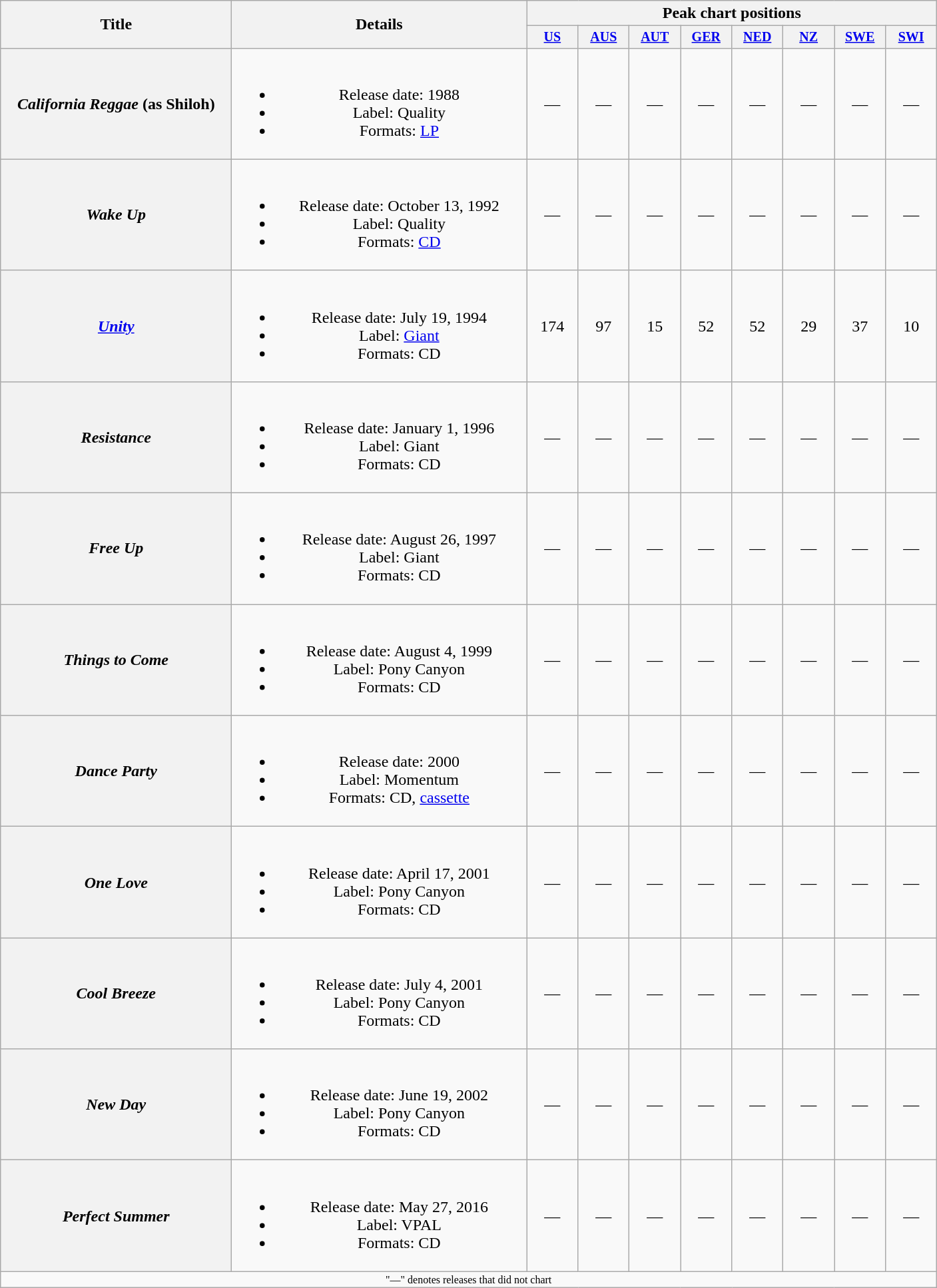<table class="wikitable plainrowheaders" style="text-align:center;">
<tr>
<th rowspan="2" style="width:14em;">Title</th>
<th rowspan="2" style="width:18em;">Details</th>
<th colspan="8">Peak chart positions</th>
</tr>
<tr style="font-size:smaller;">
<th style="width:45px;"><a href='#'>US</a></th>
<th style="width:45px;"><a href='#'>AUS</a><br></th>
<th style="width:45px;"><a href='#'>AUT</a></th>
<th style="width:45px;"><a href='#'>GER</a></th>
<th style="width:45px;"><a href='#'>NED</a></th>
<th style="width:45px;"><a href='#'>NZ</a></th>
<th style="width:45px;"><a href='#'>SWE</a></th>
<th style="width:45px;"><a href='#'>SWI</a></th>
</tr>
<tr>
<th scope="row"><em>California Reggae</em> (as Shiloh)</th>
<td><br><ul><li>Release date: 1988</li><li>Label: Quality</li><li>Formats: <a href='#'>LP</a></li></ul></td>
<td>—</td>
<td>—</td>
<td>—</td>
<td>—</td>
<td>—</td>
<td>—</td>
<td>—</td>
<td>—</td>
</tr>
<tr>
<th scope="row"><em>Wake Up</em></th>
<td><br><ul><li>Release date: October 13, 1992</li><li>Label: Quality</li><li>Formats: <a href='#'>CD</a></li></ul></td>
<td>—</td>
<td>—</td>
<td>—</td>
<td>—</td>
<td>—</td>
<td>—</td>
<td>—</td>
<td>—</td>
</tr>
<tr>
<th scope="row"><em><a href='#'>Unity</a></em></th>
<td><br><ul><li>Release date: July 19, 1994</li><li>Label: <a href='#'>Giant</a></li><li>Formats: CD</li></ul></td>
<td>174</td>
<td>97</td>
<td>15</td>
<td>52</td>
<td>52</td>
<td>29</td>
<td>37</td>
<td>10</td>
</tr>
<tr>
<th scope="row"><em>Resistance</em></th>
<td><br><ul><li>Release date: January 1, 1996</li><li>Label: Giant</li><li>Formats: CD</li></ul></td>
<td>—</td>
<td>—</td>
<td>—</td>
<td>—</td>
<td>—</td>
<td>—</td>
<td>—</td>
<td>—</td>
</tr>
<tr>
<th scope="row"><em>Free Up</em></th>
<td><br><ul><li>Release date: August 26, 1997</li><li>Label: Giant</li><li>Formats: CD</li></ul></td>
<td>—</td>
<td>—</td>
<td>—</td>
<td>—</td>
<td>—</td>
<td>—</td>
<td>—</td>
<td>—</td>
</tr>
<tr>
<th scope="row"><em>Things to Come</em></th>
<td><br><ul><li>Release date: August 4, 1999</li><li>Label: Pony Canyon</li><li>Formats: CD</li></ul></td>
<td>—</td>
<td>—</td>
<td>—</td>
<td>—</td>
<td>—</td>
<td>—</td>
<td>—</td>
<td>—</td>
</tr>
<tr>
<th scope="row"><em>Dance Party</em></th>
<td><br><ul><li>Release date: 2000</li><li>Label: Momentum</li><li>Formats: CD, <a href='#'>cassette</a></li></ul></td>
<td>—</td>
<td>—</td>
<td>—</td>
<td>—</td>
<td>—</td>
<td>—</td>
<td>—</td>
<td>—</td>
</tr>
<tr>
<th scope="row"><em>One Love</em></th>
<td><br><ul><li>Release date: April 17, 2001</li><li>Label: Pony Canyon</li><li>Formats: CD</li></ul></td>
<td>—</td>
<td>—</td>
<td>—</td>
<td>—</td>
<td>—</td>
<td>—</td>
<td>—</td>
<td>—</td>
</tr>
<tr>
<th scope="row"><em>Cool Breeze</em></th>
<td><br><ul><li>Release date: July 4, 2001</li><li>Label: Pony Canyon</li><li>Formats: CD</li></ul></td>
<td>—</td>
<td>—</td>
<td>—</td>
<td>—</td>
<td>—</td>
<td>—</td>
<td>—</td>
<td>—</td>
</tr>
<tr>
<th scope="row"><em>New Day</em></th>
<td><br><ul><li>Release date: June 19, 2002</li><li>Label: Pony Canyon</li><li>Formats: CD</li></ul></td>
<td>—</td>
<td>—</td>
<td>—</td>
<td>—</td>
<td>—</td>
<td>—</td>
<td>—</td>
<td>—</td>
</tr>
<tr>
<th scope="row"><em>Perfect Summer</em></th>
<td><br><ul><li>Release date: May 27, 2016</li><li>Label: VPAL</li><li>Formats: CD</li></ul></td>
<td>—</td>
<td>—</td>
<td>—</td>
<td>—</td>
<td>—</td>
<td>—</td>
<td>—</td>
<td>—</td>
</tr>
<tr>
<td colspan="15" style="font-size:8pt">"—" denotes releases that did not chart</td>
</tr>
</table>
